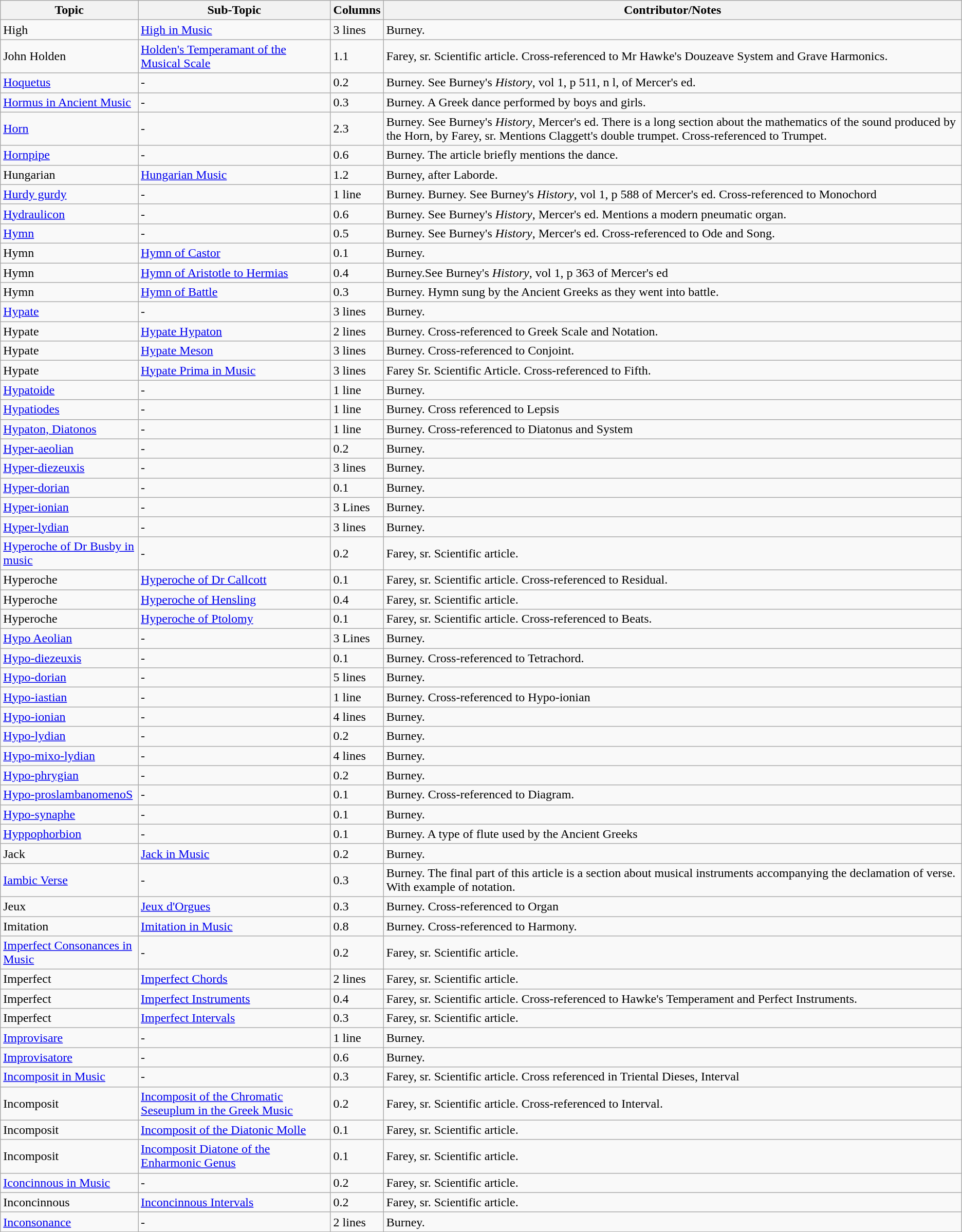<table class="wikitable">
<tr>
<th>Topic</th>
<th>Sub-Topic</th>
<th>Columns</th>
<th>Contributor/Notes</th>
</tr>
<tr>
<td>High</td>
<td><a href='#'>High in Music</a></td>
<td>3 lines</td>
<td>Burney.</td>
</tr>
<tr>
<td>John Holden</td>
<td><a href='#'>Holden's Temperamant of the Musical Scale</a></td>
<td>1.1</td>
<td>Farey, sr. Scientific article. Cross-referenced to Mr Hawke's Douzeave System and Grave Harmonics.</td>
</tr>
<tr>
<td><a href='#'>Hoquetus</a></td>
<td>-</td>
<td>0.2</td>
<td>Burney. See Burney's <em>History</em>, vol 1, p 511, n l, of Mercer's ed.</td>
</tr>
<tr>
<td><a href='#'>Hormus in Ancient Music</a></td>
<td>-</td>
<td>0.3</td>
<td>Burney. A Greek dance performed by boys and girls.</td>
</tr>
<tr>
<td><a href='#'>Horn</a></td>
<td>-</td>
<td>2.3</td>
<td>Burney. See Burney's <em>History</em>, Mercer's ed. There is a long section about the mathematics of the sound produced by the Horn, by Farey, sr. Mentions Claggett's double trumpet. Cross-referenced to Trumpet.</td>
</tr>
<tr>
<td><a href='#'>Hornpipe</a></td>
<td>-</td>
<td>0.6</td>
<td>Burney. The article briefly mentions the dance.</td>
</tr>
<tr>
<td>Hungarian</td>
<td><a href='#'>Hungarian Music</a></td>
<td>1.2</td>
<td>Burney, after Laborde.</td>
</tr>
<tr>
<td><a href='#'>Hurdy gurdy</a></td>
<td>-</td>
<td>1 line</td>
<td>Burney. Burney. See Burney's <em>History</em>, vol 1, p 588 of Mercer's ed. Cross-referenced to Monochord</td>
</tr>
<tr>
<td><a href='#'>Hydraulicon</a></td>
<td>-</td>
<td>0.6</td>
<td>Burney. See Burney's <em>History</em>, Mercer's ed. Mentions a modern pneumatic organ.</td>
</tr>
<tr>
<td><a href='#'>Hymn</a></td>
<td>-</td>
<td>0.5</td>
<td>Burney. See Burney's <em>History</em>, Mercer's ed. Cross-referenced to Ode and Song.</td>
</tr>
<tr>
<td>Hymn</td>
<td><a href='#'>Hymn of Castor</a></td>
<td>0.1</td>
<td>Burney.</td>
</tr>
<tr>
<td>Hymn</td>
<td><a href='#'>Hymn of Aristotle to Hermias</a></td>
<td>0.4</td>
<td>Burney.See Burney's <em>History</em>, vol 1, p 363 of Mercer's ed</td>
</tr>
<tr>
<td>Hymn</td>
<td><a href='#'>Hymn of Battle</a></td>
<td>0.3</td>
<td>Burney. Hymn sung by the Ancient Greeks as they went into battle.</td>
</tr>
<tr>
<td><a href='#'>Hypate</a></td>
<td>-</td>
<td>3 lines</td>
<td>Burney.</td>
</tr>
<tr>
<td>Hypate</td>
<td><a href='#'>Hypate Hypaton</a></td>
<td>2 lines</td>
<td>Burney. Cross-referenced to Greek Scale and Notation.</td>
</tr>
<tr>
<td>Hypate</td>
<td><a href='#'>Hypate Meson</a></td>
<td>3 lines</td>
<td>Burney. Cross-referenced to Conjoint.</td>
</tr>
<tr>
<td>Hypate</td>
<td><a href='#'>Hypate Prima in Music</a></td>
<td>3 lines</td>
<td>Farey Sr. Scientific Article. Cross-referenced to Fifth.</td>
</tr>
<tr>
<td><a href='#'>Hypatoide</a></td>
<td>-</td>
<td>1 line</td>
<td>Burney.</td>
</tr>
<tr>
<td><a href='#'>Hypatiodes</a></td>
<td>-</td>
<td>1 line</td>
<td>Burney. Cross referenced to Lepsis</td>
</tr>
<tr>
<td><a href='#'>Hypaton, Diatonos</a></td>
<td>-</td>
<td>1 line</td>
<td>Burney. Cross-referenced to Diatonus and System</td>
</tr>
<tr>
<td><a href='#'>Hyper-aeolian</a></td>
<td>-</td>
<td>0.2</td>
<td>Burney.</td>
</tr>
<tr>
<td><a href='#'>Hyper-diezeuxis</a></td>
<td>-</td>
<td>3 lines</td>
<td>Burney.</td>
</tr>
<tr>
<td><a href='#'>Hyper-dorian</a></td>
<td>-</td>
<td>0.1</td>
<td>Burney.</td>
</tr>
<tr>
<td><a href='#'>Hyper-ionian</a></td>
<td>-</td>
<td>3 Lines</td>
<td>Burney.</td>
</tr>
<tr>
<td><a href='#'>Hyper-lydian</a></td>
<td>-</td>
<td>3 lines</td>
<td>Burney.</td>
</tr>
<tr>
<td><a href='#'>Hyperoche of Dr Busby in music</a></td>
<td>-</td>
<td>0.2</td>
<td>Farey, sr. Scientific article.</td>
</tr>
<tr>
<td>Hyperoche</td>
<td><a href='#'>Hyperoche of Dr Callcott</a></td>
<td>0.1</td>
<td>Farey, sr. Scientific article. Cross-referenced to Residual.</td>
</tr>
<tr>
<td>Hyperoche</td>
<td><a href='#'>Hyperoche of Hensling</a></td>
<td>0.4</td>
<td>Farey, sr. Scientific article.</td>
</tr>
<tr>
<td>Hyperoche</td>
<td><a href='#'>Hyperoche of Ptolomy</a></td>
<td>0.1</td>
<td>Farey, sr. Scientific article. Cross-referenced to Beats.</td>
</tr>
<tr>
<td><a href='#'>Hypo Aeolian</a></td>
<td>-</td>
<td>3 Lines</td>
<td>Burney.</td>
</tr>
<tr>
<td><a href='#'>Hypo-diezeuxis</a></td>
<td>-</td>
<td>0.1</td>
<td>Burney. Cross-referenced to Tetrachord.</td>
</tr>
<tr>
<td><a href='#'>Hypo-dorian</a></td>
<td>-</td>
<td>5 lines</td>
<td>Burney.</td>
</tr>
<tr>
<td><a href='#'>Hypo-iastian</a></td>
<td>-</td>
<td>1 line</td>
<td>Burney. Cross-referenced to Hypo-ionian</td>
</tr>
<tr>
<td><a href='#'>Hypo-ionian</a></td>
<td>-</td>
<td>4 lines</td>
<td>Burney.</td>
</tr>
<tr>
<td><a href='#'>Hypo-lydian</a></td>
<td>-</td>
<td>0.2</td>
<td>Burney.</td>
</tr>
<tr>
<td><a href='#'>Hypo-mixo-lydian</a></td>
<td>-</td>
<td>4 lines</td>
<td>Burney.</td>
</tr>
<tr>
<td><a href='#'>Hypo-phrygian</a></td>
<td>-</td>
<td>0.2</td>
<td>Burney.</td>
</tr>
<tr>
<td><a href='#'>Hypo-proslambanomenoS</a></td>
<td>-</td>
<td>0.1</td>
<td>Burney. Cross-referenced to Diagram.</td>
</tr>
<tr>
<td><a href='#'>Hypo-synaphe</a></td>
<td>-</td>
<td>0.1</td>
<td>Burney.</td>
</tr>
<tr>
<td><a href='#'>Hyppophorbion</a></td>
<td>-</td>
<td>0.1</td>
<td>Burney. A type of flute used by the Ancient Greeks</td>
</tr>
<tr>
<td>Jack</td>
<td><a href='#'>Jack in Music</a></td>
<td>0.2</td>
<td>Burney.</td>
</tr>
<tr>
<td><a href='#'>Iambic Verse</a></td>
<td>-</td>
<td>0.3</td>
<td>Burney. The final part of this article is a section about musical instruments accompanying the declamation of verse. With example of notation.</td>
</tr>
<tr>
<td>Jeux</td>
<td><a href='#'>Jeux d'Orgues</a></td>
<td>0.3</td>
<td>Burney. Cross-referenced to Organ</td>
</tr>
<tr>
<td>Imitation</td>
<td><a href='#'>Imitation in Music</a></td>
<td>0.8</td>
<td>Burney. Cross-referenced to Harmony.</td>
</tr>
<tr>
<td><a href='#'>Imperfect Consonances in Music</a></td>
<td>-</td>
<td>0.2</td>
<td>Farey, sr. Scientific article.</td>
</tr>
<tr>
<td>Imperfect</td>
<td><a href='#'>Imperfect Chords</a></td>
<td>2 lines</td>
<td>Farey, sr. Scientific article.</td>
</tr>
<tr>
<td>Imperfect</td>
<td><a href='#'>Imperfect Instruments</a></td>
<td>0.4</td>
<td>Farey, sr. Scientific article. Cross-referenced to Hawke's Temperament and Perfect Instruments.</td>
</tr>
<tr>
<td>Imperfect</td>
<td><a href='#'>Imperfect Intervals</a></td>
<td>0.3</td>
<td>Farey, sr. Scientific article.</td>
</tr>
<tr>
<td><a href='#'>Improvisare</a></td>
<td>-</td>
<td>1 line</td>
<td>Burney.</td>
</tr>
<tr>
<td><a href='#'>Improvisatore</a></td>
<td>-</td>
<td>0.6</td>
<td>Burney.</td>
</tr>
<tr>
<td><a href='#'>Incomposit in Music</a></td>
<td>-</td>
<td>0.3</td>
<td>Farey, sr. Scientific article. Cross referenced in Triental Dieses, Interval</td>
</tr>
<tr>
<td>Incomposit</td>
<td><a href='#'>Incomposit of the Chromatic Seseuplum in the Greek Music</a></td>
<td>0.2</td>
<td>Farey, sr. Scientific article. Cross-referenced to Interval.</td>
</tr>
<tr>
<td>Incomposit</td>
<td><a href='#'>Incomposit of the Diatonic Molle</a></td>
<td>0.1</td>
<td>Farey, sr. Scientific article.</td>
</tr>
<tr>
<td>Incomposit</td>
<td><a href='#'>Incomposit Diatone of the Enharmonic Genus</a></td>
<td>0.1</td>
<td>Farey, sr. Scientific article.</td>
</tr>
<tr>
<td><a href='#'>Iconcinnous in Music</a></td>
<td>-</td>
<td>0.2</td>
<td>Farey, sr. Scientific article.</td>
</tr>
<tr>
<td>Inconcinnous</td>
<td><a href='#'>Inconcinnous Intervals</a></td>
<td>0.2</td>
<td>Farey, sr. Scientific article.</td>
</tr>
<tr>
<td><a href='#'>Inconsonance</a></td>
<td>-</td>
<td>2 lines</td>
<td>Burney.</td>
</tr>
</table>
